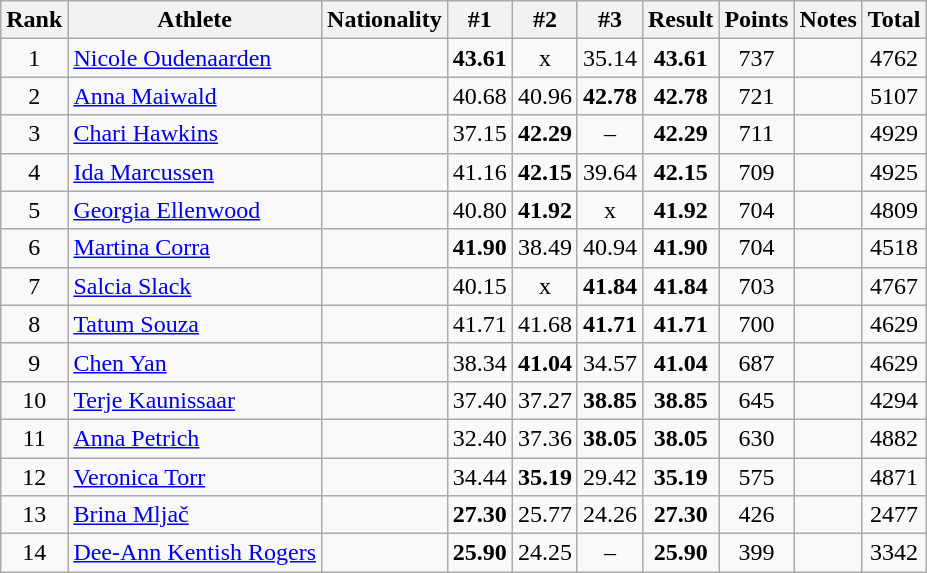<table class="wikitable sortable" style="text-align:center">
<tr>
<th>Rank</th>
<th>Athlete</th>
<th>Nationality</th>
<th>#1</th>
<th>#2</th>
<th>#3</th>
<th>Result</th>
<th>Points</th>
<th>Notes</th>
<th>Total</th>
</tr>
<tr>
<td>1</td>
<td align=left><a href='#'>Nicole Oudenaarden</a></td>
<td align=left></td>
<td><strong>43.61</strong></td>
<td>x</td>
<td>35.14</td>
<td><strong>43.61</strong></td>
<td>737</td>
<td></td>
<td>4762</td>
</tr>
<tr>
<td>2</td>
<td align=left><a href='#'>Anna Maiwald</a></td>
<td align=left></td>
<td>40.68</td>
<td>40.96</td>
<td><strong>42.78</strong></td>
<td><strong>42.78</strong></td>
<td>721</td>
<td></td>
<td>5107</td>
</tr>
<tr>
<td>3</td>
<td align=left><a href='#'>Chari Hawkins</a></td>
<td align=left></td>
<td>37.15</td>
<td><strong>42.29</strong></td>
<td>–</td>
<td><strong>42.29</strong></td>
<td>711</td>
<td></td>
<td>4929</td>
</tr>
<tr>
<td>4</td>
<td align=left><a href='#'>Ida Marcussen</a></td>
<td align=left></td>
<td>41.16</td>
<td><strong>42.15</strong></td>
<td>39.64</td>
<td><strong>42.15</strong></td>
<td>709</td>
<td></td>
<td>4925</td>
</tr>
<tr>
<td>5</td>
<td align=left><a href='#'>Georgia Ellenwood</a></td>
<td align=left></td>
<td>40.80</td>
<td><strong>41.92</strong></td>
<td>x</td>
<td><strong>41.92</strong></td>
<td>704</td>
<td></td>
<td>4809</td>
</tr>
<tr>
<td>6</td>
<td align=left><a href='#'>Martina Corra</a></td>
<td align=left></td>
<td><strong>41.90</strong></td>
<td>38.49</td>
<td>40.94</td>
<td><strong>41.90</strong></td>
<td>704</td>
<td></td>
<td>4518</td>
</tr>
<tr>
<td>7</td>
<td align=left><a href='#'>Salcia Slack</a></td>
<td align=left></td>
<td>40.15</td>
<td>x</td>
<td><strong>41.84</strong></td>
<td><strong>41.84</strong></td>
<td>703</td>
<td></td>
<td>4767</td>
</tr>
<tr>
<td>8</td>
<td align=left><a href='#'>Tatum Souza</a></td>
<td align=left></td>
<td>41.71</td>
<td>41.68</td>
<td><strong>41.71</strong></td>
<td><strong>41.71</strong></td>
<td>700</td>
<td></td>
<td>4629</td>
</tr>
<tr>
<td>9</td>
<td align=left><a href='#'>Chen Yan</a></td>
<td align=left></td>
<td>38.34</td>
<td><strong>41.04</strong></td>
<td>34.57</td>
<td><strong>41.04</strong></td>
<td>687</td>
<td></td>
<td>4629</td>
</tr>
<tr>
<td>10</td>
<td align=left><a href='#'>Terje Kaunissaar</a></td>
<td align=left></td>
<td>37.40</td>
<td>37.27</td>
<td><strong>38.85</strong></td>
<td><strong>38.85</strong></td>
<td>645</td>
<td></td>
<td>4294</td>
</tr>
<tr>
<td>11</td>
<td align=left><a href='#'>Anna Petrich</a></td>
<td align=left></td>
<td>32.40</td>
<td>37.36</td>
<td><strong>38.05</strong></td>
<td><strong>38.05</strong></td>
<td>630</td>
<td></td>
<td>4882</td>
</tr>
<tr>
<td>12</td>
<td align=left><a href='#'>Veronica Torr</a></td>
<td align=left></td>
<td>34.44</td>
<td><strong>35.19</strong></td>
<td>29.42</td>
<td><strong>35.19</strong></td>
<td>575</td>
<td></td>
<td>4871</td>
</tr>
<tr>
<td>13</td>
<td align=left><a href='#'>Brina Mljač</a></td>
<td align=left></td>
<td><strong>27.30</strong></td>
<td>25.77</td>
<td>24.26</td>
<td><strong>27.30</strong></td>
<td>426</td>
<td></td>
<td>2477</td>
</tr>
<tr>
<td>14</td>
<td align=left><a href='#'>Dee-Ann Kentish Rogers</a></td>
<td align=left></td>
<td><strong>25.90</strong></td>
<td>24.25</td>
<td>–</td>
<td><strong>25.90</strong></td>
<td>399</td>
<td></td>
<td>3342</td>
</tr>
</table>
